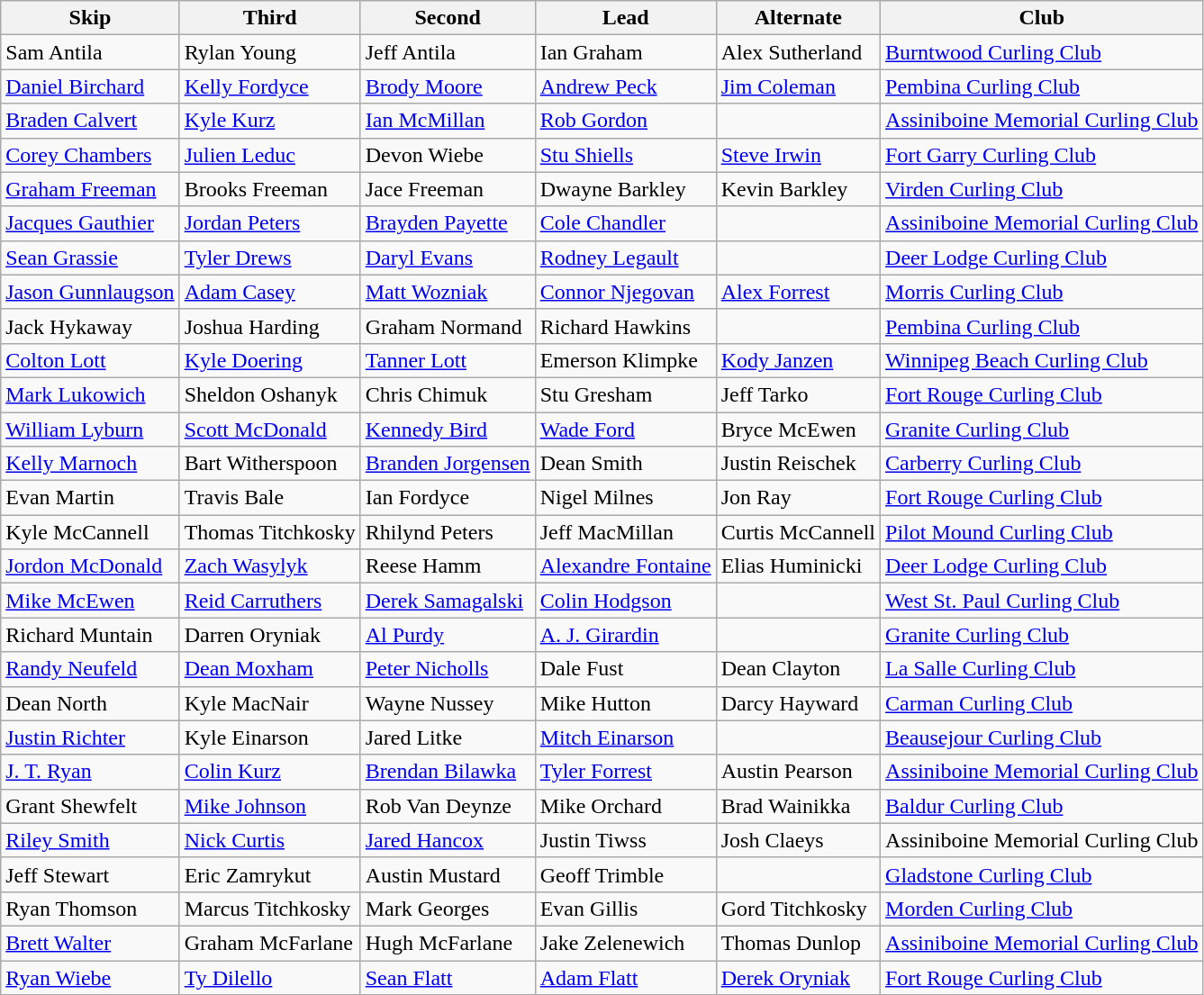<table class="wikitable">
<tr>
<th scope="col">Skip</th>
<th scope="col">Third</th>
<th scope="col">Second</th>
<th scope="col">Lead</th>
<th scope="col">Alternate</th>
<th scope="col">Club</th>
</tr>
<tr>
<td>Sam Antila</td>
<td>Rylan Young</td>
<td>Jeff Antila</td>
<td>Ian Graham</td>
<td>Alex Sutherland</td>
<td><a href='#'>Burntwood Curling Club</a></td>
</tr>
<tr>
<td><a href='#'>Daniel Birchard</a></td>
<td><a href='#'>Kelly Fordyce</a></td>
<td><a href='#'>Brody Moore</a></td>
<td><a href='#'>Andrew Peck</a></td>
<td><a href='#'>Jim Coleman</a></td>
<td><a href='#'>Pembina Curling Club</a></td>
</tr>
<tr>
<td><a href='#'>Braden Calvert</a></td>
<td><a href='#'>Kyle Kurz</a></td>
<td><a href='#'>Ian McMillan</a></td>
<td><a href='#'>Rob Gordon</a></td>
<td></td>
<td><a href='#'>Assiniboine Memorial Curling Club</a></td>
</tr>
<tr>
<td><a href='#'>Corey Chambers</a></td>
<td><a href='#'>Julien Leduc</a></td>
<td>Devon Wiebe</td>
<td><a href='#'>Stu Shiells</a></td>
<td><a href='#'>Steve Irwin</a></td>
<td><a href='#'>Fort Garry Curling Club</a></td>
</tr>
<tr>
<td><a href='#'>Graham Freeman</a></td>
<td>Brooks Freeman</td>
<td>Jace Freeman</td>
<td>Dwayne Barkley</td>
<td>Kevin Barkley</td>
<td><a href='#'>Virden Curling Club</a></td>
</tr>
<tr>
<td><a href='#'>Jacques Gauthier</a></td>
<td><a href='#'>Jordan Peters</a></td>
<td><a href='#'>Brayden Payette</a></td>
<td><a href='#'>Cole Chandler</a></td>
<td></td>
<td><a href='#'>Assiniboine Memorial Curling Club</a></td>
</tr>
<tr>
<td><a href='#'>Sean Grassie</a></td>
<td><a href='#'>Tyler Drews</a></td>
<td><a href='#'>Daryl Evans</a></td>
<td><a href='#'>Rodney Legault</a></td>
<td></td>
<td><a href='#'>Deer Lodge Curling Club</a></td>
</tr>
<tr>
<td><a href='#'>Jason Gunnlaugson</a></td>
<td><a href='#'>Adam Casey</a></td>
<td><a href='#'>Matt Wozniak</a></td>
<td><a href='#'>Connor Njegovan</a></td>
<td><a href='#'>Alex Forrest</a></td>
<td><a href='#'>Morris Curling Club</a></td>
</tr>
<tr>
<td>Jack Hykaway</td>
<td>Joshua Harding</td>
<td>Graham Normand</td>
<td>Richard Hawkins</td>
<td></td>
<td><a href='#'>Pembina Curling Club</a></td>
</tr>
<tr>
<td><a href='#'>Colton Lott</a></td>
<td><a href='#'>Kyle Doering</a></td>
<td><a href='#'>Tanner Lott</a></td>
<td>Emerson Klimpke</td>
<td><a href='#'>Kody Janzen</a></td>
<td><a href='#'>Winnipeg Beach Curling Club</a></td>
</tr>
<tr>
<td><a href='#'>Mark Lukowich</a></td>
<td>Sheldon Oshanyk</td>
<td>Chris Chimuk</td>
<td>Stu Gresham</td>
<td>Jeff Tarko</td>
<td><a href='#'>Fort Rouge Curling Club</a></td>
</tr>
<tr>
<td><a href='#'>William Lyburn</a></td>
<td><a href='#'>Scott McDonald</a></td>
<td><a href='#'>Kennedy Bird</a></td>
<td><a href='#'>Wade Ford</a></td>
<td>Bryce McEwen</td>
<td><a href='#'>Granite Curling Club</a></td>
</tr>
<tr>
<td><a href='#'>Kelly Marnoch</a></td>
<td>Bart Witherspoon</td>
<td><a href='#'>Branden Jorgensen</a></td>
<td>Dean Smith</td>
<td>Justin Reischek</td>
<td><a href='#'>Carberry Curling Club</a></td>
</tr>
<tr>
<td>Evan Martin</td>
<td>Travis Bale</td>
<td>Ian Fordyce</td>
<td>Nigel Milnes</td>
<td>Jon Ray</td>
<td><a href='#'>Fort Rouge Curling Club</a></td>
</tr>
<tr>
<td>Kyle McCannell</td>
<td>Thomas Titchkosky</td>
<td>Rhilynd Peters</td>
<td>Jeff MacMillan</td>
<td>Curtis McCannell</td>
<td><a href='#'>Pilot Mound Curling Club</a></td>
</tr>
<tr>
<td><a href='#'>Jordon McDonald</a></td>
<td><a href='#'>Zach Wasylyk</a></td>
<td>Reese Hamm</td>
<td><a href='#'>Alexandre Fontaine</a></td>
<td>Elias Huminicki</td>
<td><a href='#'>Deer Lodge Curling Club</a></td>
</tr>
<tr>
<td><a href='#'>Mike McEwen</a></td>
<td><a href='#'>Reid Carruthers</a></td>
<td><a href='#'>Derek Samagalski</a></td>
<td><a href='#'>Colin Hodgson</a></td>
<td></td>
<td><a href='#'>West St. Paul Curling Club</a></td>
</tr>
<tr>
<td>Richard Muntain</td>
<td>Darren Oryniak</td>
<td><a href='#'>Al Purdy</a></td>
<td><a href='#'>A. J. Girardin</a></td>
<td></td>
<td><a href='#'>Granite Curling Club</a></td>
</tr>
<tr>
<td><a href='#'>Randy Neufeld</a></td>
<td><a href='#'>Dean Moxham</a></td>
<td><a href='#'>Peter Nicholls</a></td>
<td>Dale Fust</td>
<td>Dean Clayton</td>
<td><a href='#'>La Salle Curling Club</a></td>
</tr>
<tr>
<td>Dean North</td>
<td>Kyle MacNair</td>
<td>Wayne Nussey</td>
<td>Mike Hutton</td>
<td>Darcy Hayward</td>
<td><a href='#'>Carman Curling Club</a></td>
</tr>
<tr>
<td><a href='#'>Justin Richter</a></td>
<td>Kyle Einarson</td>
<td>Jared Litke</td>
<td><a href='#'>Mitch Einarson</a></td>
<td></td>
<td><a href='#'>Beausejour Curling Club</a></td>
</tr>
<tr>
<td><a href='#'>J. T. Ryan</a></td>
<td><a href='#'>Colin Kurz</a></td>
<td><a href='#'>Brendan Bilawka</a></td>
<td><a href='#'>Tyler Forrest</a></td>
<td>Austin Pearson</td>
<td><a href='#'>Assiniboine Memorial Curling Club</a></td>
</tr>
<tr>
<td>Grant Shewfelt</td>
<td><a href='#'>Mike Johnson</a></td>
<td>Rob Van Deynze</td>
<td>Mike Orchard</td>
<td>Brad Wainikka</td>
<td><a href='#'>Baldur Curling Club</a></td>
</tr>
<tr>
<td><a href='#'>Riley Smith</a></td>
<td><a href='#'>Nick Curtis</a></td>
<td><a href='#'>Jared Hancox</a></td>
<td>Justin Tiwss</td>
<td>Josh Claeys</td>
<td>Assiniboine Memorial Curling Club</td>
</tr>
<tr>
<td>Jeff Stewart</td>
<td>Eric Zamrykut</td>
<td>Austin Mustard</td>
<td>Geoff Trimble</td>
<td></td>
<td><a href='#'>Gladstone Curling Club</a></td>
</tr>
<tr>
<td>Ryan Thomson</td>
<td>Marcus Titchkosky</td>
<td>Mark Georges</td>
<td>Evan Gillis</td>
<td>Gord Titchkosky</td>
<td><a href='#'>Morden Curling Club</a></td>
</tr>
<tr>
<td><a href='#'>Brett Walter</a></td>
<td>Graham McFarlane</td>
<td>Hugh McFarlane</td>
<td>Jake Zelenewich</td>
<td>Thomas Dunlop</td>
<td><a href='#'>Assiniboine Memorial Curling Club</a></td>
</tr>
<tr>
<td><a href='#'>Ryan Wiebe</a></td>
<td><a href='#'>Ty Dilello</a></td>
<td><a href='#'>Sean Flatt</a></td>
<td><a href='#'>Adam Flatt</a></td>
<td><a href='#'>Derek Oryniak</a></td>
<td><a href='#'>Fort Rouge Curling Club</a></td>
</tr>
</table>
